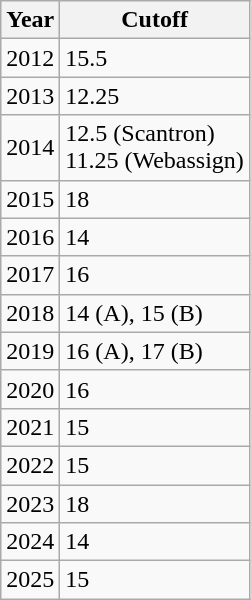<table class="wikitable floatright">
<tr>
<th>Year</th>
<th>Cutoff</th>
</tr>
<tr>
<td>2012</td>
<td>15.5</td>
</tr>
<tr>
<td>2013</td>
<td>12.25</td>
</tr>
<tr>
<td>2014</td>
<td>12.5 (Scantron)<br>11.25 (Webassign)</td>
</tr>
<tr>
<td>2015</td>
<td>18</td>
</tr>
<tr>
<td>2016</td>
<td>14</td>
</tr>
<tr>
<td>2017</td>
<td>16</td>
</tr>
<tr>
<td>2018</td>
<td>14 (A), 15 (B)</td>
</tr>
<tr>
<td>2019</td>
<td>16 (A), 17 (B)</td>
</tr>
<tr>
<td>2020</td>
<td>16</td>
</tr>
<tr>
<td>2021</td>
<td>15</td>
</tr>
<tr>
<td>2022</td>
<td>15</td>
</tr>
<tr>
<td>2023</td>
<td>18</td>
</tr>
<tr>
<td>2024</td>
<td>14</td>
</tr>
<tr>
<td>2025</td>
<td>15</td>
</tr>
</table>
